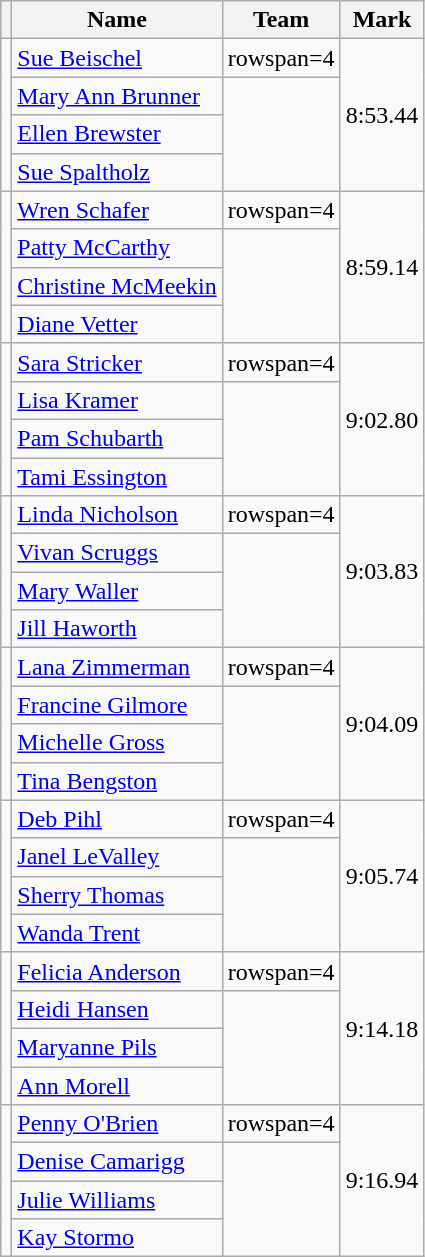<table class=wikitable>
<tr>
<th></th>
<th>Name</th>
<th>Team</th>
<th>Mark</th>
</tr>
<tr>
<td rowspan=4></td>
<td><a href='#'>Sue Beischel</a></td>
<td>rowspan=4 </td>
<td rowspan=4>8:53.44</td>
</tr>
<tr>
<td><a href='#'>Mary Ann Brunner</a></td>
</tr>
<tr>
<td><a href='#'>Ellen Brewster</a></td>
</tr>
<tr>
<td><a href='#'>Sue Spaltholz</a></td>
</tr>
<tr>
<td rowspan=4></td>
<td><a href='#'>Wren Schafer</a></td>
<td>rowspan=4 </td>
<td rowspan=4>8:59.14</td>
</tr>
<tr>
<td><a href='#'>Patty McCarthy</a></td>
</tr>
<tr>
<td><a href='#'>Christine McMeekin</a></td>
</tr>
<tr>
<td><a href='#'>Diane Vetter</a></td>
</tr>
<tr>
<td rowspan=4></td>
<td><a href='#'>Sara Stricker</a></td>
<td>rowspan=4 </td>
<td rowspan=4>9:02.80</td>
</tr>
<tr>
<td><a href='#'>Lisa Kramer</a></td>
</tr>
<tr>
<td><a href='#'>Pam Schubarth</a></td>
</tr>
<tr>
<td><a href='#'>Tami Essington</a></td>
</tr>
<tr>
<td rowspan=4></td>
<td><a href='#'>Linda Nicholson</a></td>
<td>rowspan=4 </td>
<td rowspan=4>9:03.83</td>
</tr>
<tr>
<td><a href='#'>Vivan Scruggs</a></td>
</tr>
<tr>
<td><a href='#'>Mary Waller</a></td>
</tr>
<tr>
<td><a href='#'>Jill Haworth</a></td>
</tr>
<tr>
<td rowspan=4></td>
<td><a href='#'>Lana Zimmerman</a></td>
<td>rowspan=4 </td>
<td rowspan=4>9:04.09</td>
</tr>
<tr>
<td><a href='#'>Francine Gilmore</a></td>
</tr>
<tr>
<td><a href='#'>Michelle Gross</a></td>
</tr>
<tr>
<td><a href='#'>Tina Bengston</a></td>
</tr>
<tr>
<td rowspan=4></td>
<td><a href='#'>Deb Pihl</a></td>
<td>rowspan=4 </td>
<td rowspan=4>9:05.74</td>
</tr>
<tr>
<td><a href='#'>Janel LeValley</a></td>
</tr>
<tr>
<td><a href='#'>Sherry Thomas</a></td>
</tr>
<tr>
<td><a href='#'>Wanda Trent</a></td>
</tr>
<tr>
<td rowspan=4></td>
<td><a href='#'>Felicia Anderson</a></td>
<td>rowspan=4 </td>
<td rowspan=4>9:14.18</td>
</tr>
<tr>
<td><a href='#'>Heidi Hansen</a></td>
</tr>
<tr>
<td><a href='#'>Maryanne Pils</a></td>
</tr>
<tr>
<td><a href='#'>Ann Morell</a></td>
</tr>
<tr>
<td rowspan=4></td>
<td><a href='#'>Penny O'Brien</a></td>
<td>rowspan=4 </td>
<td rowspan=4>9:16.94</td>
</tr>
<tr>
<td><a href='#'>Denise Camarigg</a></td>
</tr>
<tr>
<td><a href='#'>Julie Williams</a></td>
</tr>
<tr>
<td><a href='#'>Kay Stormo</a></td>
</tr>
</table>
